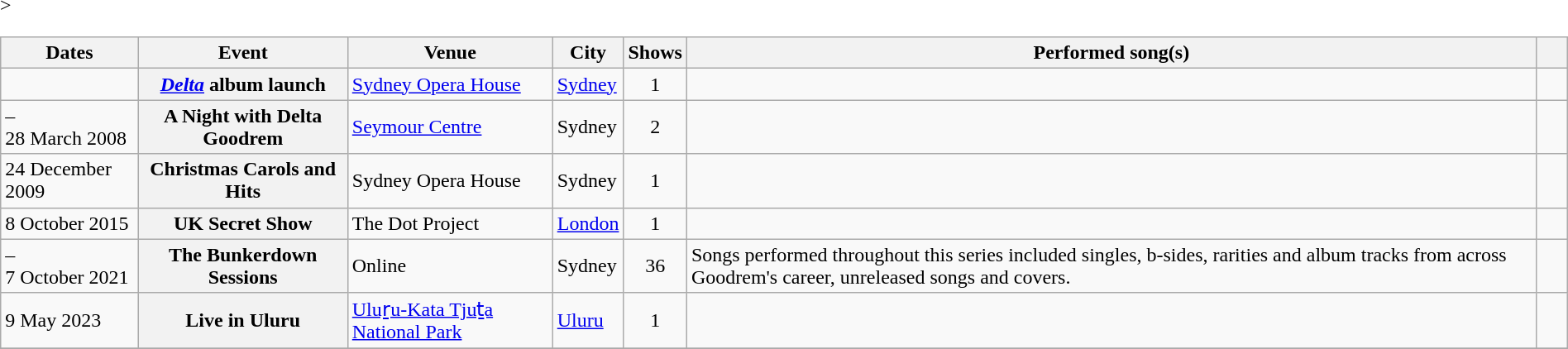<table class="wikitable sortable plainrowheaders" style="text-align:left;" width=100%>
<tr>
<th scope="col">Dates</th>
<th scope="col">Event</th>
<th scope="col">Venue</th>
<th scope="col">City</th>
<th scope="col">Shows</th>
<th scope="col">Performed song(s)</th>
<th scope="col" width=2% class="unsortable"></th>
</tr>
<tr>
<td></td>
<th scope="row"><em><a href='#'>Delta</a></em> album launch</th>
<td><a href='#'>Sydney Opera House</a></td>
<td><a href='#'>Sydney</a></td>
<td align=center>1</td>
<td></td>
<td align=center></td>
</tr>
<tr>
<td> – <br>28 March 2008</td>
<th scope="row">A Night with Delta Goodrem</th>
<td><a href='#'>Seymour Centre</a></td>
<td>Sydney</td>
<td align=center>2</td>
<td></td>
<td align=center></td>
</tr>
<tr>
<td>24 December 2009</td>
<th scope="row">Christmas Carols and Hits</th>
<td>Sydney Opera House</td>
<td>Sydney</td>
<td align=center>1</td>
<td></td>
<td align=center></td>
</tr>
<tr>
<td>8 October 2015</td>
<th scope="row">UK Secret Show</th>
<td>The Dot Project</td>
<td><a href='#'>London</a></td>
<td align=center>1</td>
<td></td>
<td align=center></td>
</tr>
<tr>
<td> – <br>7 October 2021</td>
<th scope="row">The Bunkerdown Sessions</th>
<td>Online</td>
<td>Sydney</td>
<td align=center>36</td>
<td>Songs performed throughout this series included singles, b-sides, rarities and album tracks from across Goodrem's career, unreleased songs and covers.</td>
<td align=center></td>
</tr>
<tr>
<td>9 May 2023</td>
<th scope="row">Live in Uluru</th>
<td><a href='#'>Uluṟu-Kata Tjuṯa National Park</a></td>
<td><a href='#'>Uluru</a></td>
<td align=center>1</td>
<td></td>
<td align=center></td>
</tr>
<tr </ref>>
</tr>
</table>
